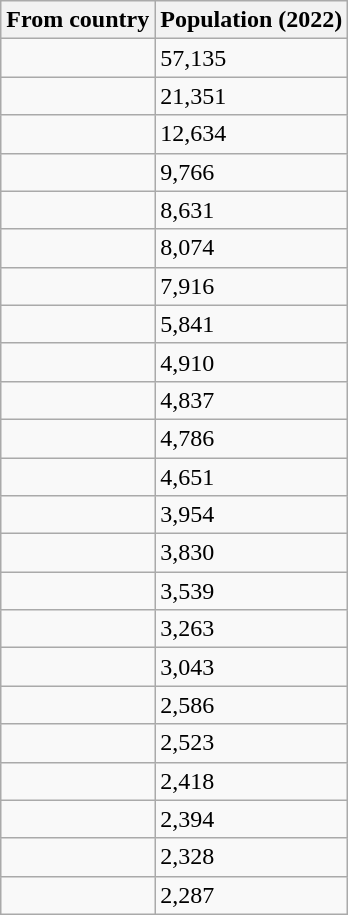<table class="wikitable floatright" style="max-width: 22em;">
<tr>
<th>From country</th>
<th>Population (2022)</th>
</tr>
<tr>
<td></td>
<td>57,135</td>
</tr>
<tr>
<td></td>
<td>21,351</td>
</tr>
<tr>
<td></td>
<td>12,634</td>
</tr>
<tr>
<td></td>
<td>9,766</td>
</tr>
<tr>
<td></td>
<td>8,631</td>
</tr>
<tr>
<td></td>
<td>8,074</td>
</tr>
<tr>
<td></td>
<td>7,916</td>
</tr>
<tr>
<td></td>
<td>5,841</td>
</tr>
<tr>
<td></td>
<td>4,910</td>
</tr>
<tr>
<td></td>
<td>4,837</td>
</tr>
<tr>
<td></td>
<td>4,786</td>
</tr>
<tr>
<td></td>
<td>4,651</td>
</tr>
<tr>
<td></td>
<td>3,954</td>
</tr>
<tr>
<td></td>
<td>3,830</td>
</tr>
<tr>
<td></td>
<td>3,539</td>
</tr>
<tr>
<td></td>
<td>3,263</td>
</tr>
<tr>
<td></td>
<td>3,043</td>
</tr>
<tr>
<td></td>
<td>2,586</td>
</tr>
<tr>
<td></td>
<td>2,523</td>
</tr>
<tr>
<td></td>
<td>2,418</td>
</tr>
<tr>
<td></td>
<td>2,394</td>
</tr>
<tr>
<td></td>
<td>2,328</td>
</tr>
<tr>
<td></td>
<td>2,287</td>
</tr>
</table>
